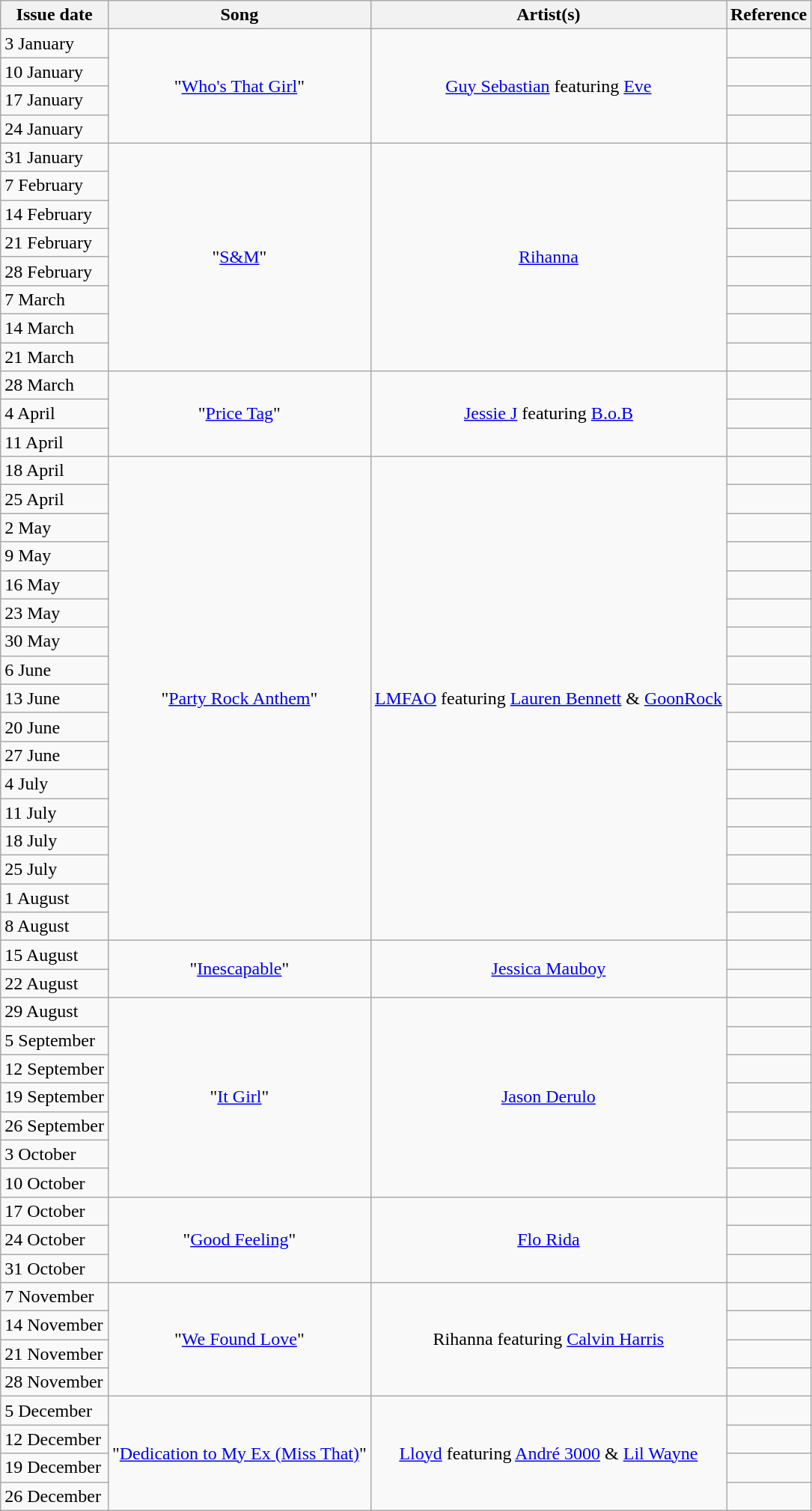<table class="wikitable">
<tr>
<th>Issue date</th>
<th>Song</th>
<th>Artist(s)</th>
<th>Reference</th>
</tr>
<tr>
<td align="left">3 January</td>
<td align="center" rowspan="4">"<a href='#'>Who's That Girl</a>"</td>
<td align="center" rowspan="4"><a href='#'>Guy Sebastian</a> featuring <a href='#'>Eve</a></td>
<td align="center"></td>
</tr>
<tr>
<td align="left">10 January</td>
<td align="center"></td>
</tr>
<tr>
<td align="left">17 January</td>
<td align="center"></td>
</tr>
<tr>
<td align="left">24 January</td>
<td align="center"></td>
</tr>
<tr>
<td align="left">31 January</td>
<td align="center" rowspan="8">"<a href='#'>S&M</a>"</td>
<td align="center" rowspan="8"><a href='#'>Rihanna</a></td>
<td align="center"></td>
</tr>
<tr>
<td align="left">7 February</td>
<td align="center"></td>
</tr>
<tr>
<td align="left">14 February</td>
<td align="center"></td>
</tr>
<tr>
<td align="left">21 February</td>
<td align="center"></td>
</tr>
<tr>
<td align="left">28 February</td>
<td align="center"></td>
</tr>
<tr>
<td align="left">7 March</td>
<td align="center"></td>
</tr>
<tr>
<td align="left">14 March</td>
<td align="center"></td>
</tr>
<tr>
<td align="left">21 March</td>
<td align="center"></td>
</tr>
<tr>
<td align="left">28 March</td>
<td align="center" rowspan="3">"<a href='#'>Price Tag</a>"</td>
<td align="center" rowspan="3"><a href='#'>Jessie J</a> featuring <a href='#'>B.o.B</a></td>
<td align="center"></td>
</tr>
<tr>
<td align="left">4 April</td>
<td align="center"></td>
</tr>
<tr>
<td align="left">11 April</td>
<td align="center"></td>
</tr>
<tr>
<td align="left">18 April</td>
<td align="center" rowspan="17">"<a href='#'>Party Rock Anthem</a>"</td>
<td align="center" rowspan="17"><a href='#'>LMFAO</a> featuring <a href='#'>Lauren Bennett</a> & <a href='#'>GoonRock</a></td>
<td align="center"></td>
</tr>
<tr>
<td align="left">25 April</td>
<td align="center"></td>
</tr>
<tr>
<td align="left">2 May</td>
<td align="center"></td>
</tr>
<tr>
<td align="left">9 May</td>
<td align="center"></td>
</tr>
<tr>
<td align="left">16 May</td>
<td align="center"></td>
</tr>
<tr>
<td align="left">23 May</td>
<td align="center"></td>
</tr>
<tr>
<td align="left">30 May</td>
<td align="center"></td>
</tr>
<tr>
<td align="left">6 June</td>
<td align="center"></td>
</tr>
<tr>
<td align="left">13 June</td>
<td align="center"></td>
</tr>
<tr>
<td align="left">20 June</td>
<td align="center"></td>
</tr>
<tr>
<td align="left">27 June</td>
<td align="center"></td>
</tr>
<tr>
<td align="left">4 July</td>
<td align="center"></td>
</tr>
<tr>
<td align="left">11 July</td>
<td align="center"></td>
</tr>
<tr>
<td align="left">18 July</td>
<td align="center"></td>
</tr>
<tr>
<td align="left">25 July</td>
<td align="center"></td>
</tr>
<tr>
<td align="left">1 August</td>
<td align="center"></td>
</tr>
<tr>
<td align="left">8 August</td>
<td align="center"></td>
</tr>
<tr>
<td align="left">15 August</td>
<td align="center" rowspan="2">"<a href='#'>Inescapable</a>"</td>
<td align="center" rowspan="2"><a href='#'>Jessica Mauboy</a></td>
<td align="center"></td>
</tr>
<tr>
<td align="left">22 August</td>
<td align="center"></td>
</tr>
<tr>
<td align="left">29 August</td>
<td align="center" rowspan="7">"<a href='#'>It Girl</a>"</td>
<td align="center" rowspan="7"><a href='#'>Jason Derulo</a></td>
<td align="center"></td>
</tr>
<tr>
<td align="left">5 September</td>
<td align="center"></td>
</tr>
<tr>
<td align="left">12 September</td>
<td align="center"></td>
</tr>
<tr>
<td align="left">19 September</td>
<td align="center"></td>
</tr>
<tr>
<td align="left">26 September</td>
<td align="center"></td>
</tr>
<tr>
<td align="left">3 October</td>
<td align="center"></td>
</tr>
<tr>
<td align="left">10 October</td>
<td align="center"></td>
</tr>
<tr>
<td align="left">17 October</td>
<td align="center" rowspan="3">"<a href='#'>Good Feeling</a>"</td>
<td align="center" rowspan="3"><a href='#'>Flo Rida</a></td>
<td align="center"></td>
</tr>
<tr>
<td align="left">24 October</td>
<td align="center"></td>
</tr>
<tr>
<td align="left">31 October</td>
<td align="center"></td>
</tr>
<tr>
<td align="left">7 November</td>
<td align="center" rowspan="4">"<a href='#'>We Found Love</a>"</td>
<td align="center" rowspan="4">Rihanna featuring <a href='#'>Calvin Harris</a></td>
<td align="center"></td>
</tr>
<tr>
<td align="left">14 November</td>
<td align="center"></td>
</tr>
<tr>
<td align="left">21 November</td>
<td align="center"></td>
</tr>
<tr>
<td align="left">28 November</td>
<td align="center"></td>
</tr>
<tr>
<td align="left">5 December</td>
<td align="center" rowspan="4">"<a href='#'>Dedication to My Ex (Miss That)</a>"</td>
<td align="center" rowspan="4"><a href='#'>Lloyd</a> featuring <a href='#'>André 3000</a> & <a href='#'>Lil Wayne</a></td>
<td align="center"></td>
</tr>
<tr>
<td align="left">12 December</td>
<td align="center"></td>
</tr>
<tr>
<td align="left">19 December</td>
<td align="center"></td>
</tr>
<tr>
<td align="left">26 December</td>
<td align="center"></td>
</tr>
</table>
